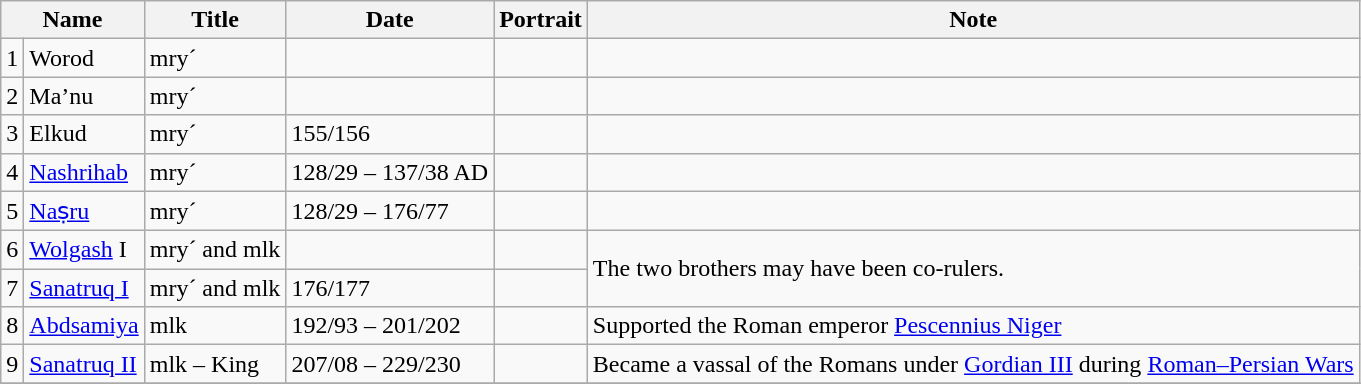<table class="wikitable">
<tr>
<th colspan=2>Name</th>
<th>Title</th>
<th>Date</th>
<th>Portrait</th>
<th>Note</th>
</tr>
<tr>
<td>1</td>
<td>Worod</td>
<td>mry´</td>
<td></td>
<td></td>
<td></td>
</tr>
<tr>
<td>2</td>
<td>Ma’nu</td>
<td>mry´</td>
<td></td>
<td></td>
<td></td>
</tr>
<tr>
<td>3</td>
<td>Elkud</td>
<td>mry´</td>
<td>155/156</td>
<td></td>
<td></td>
</tr>
<tr>
<td>4</td>
<td><a href='#'>Nashrihab</a></td>
<td>mry´</td>
<td>128/29 – 137/38 AD</td>
<td></td>
<td></td>
</tr>
<tr>
<td>5</td>
<td><a href='#'>Naṣru</a></td>
<td>mry´</td>
<td>128/29 – 176/77</td>
<td></td>
<td></td>
</tr>
<tr>
<td>6</td>
<td><a href='#'>Wolgash</a> I</td>
<td>mry´ and mlk</td>
<td></td>
<td></td>
<td rowspan="2">The two brothers may have been co-rulers.</td>
</tr>
<tr>
<td>7</td>
<td><a href='#'>Sanatruq I</a></td>
<td>mry´ and mlk</td>
<td>176/177</td>
<td></td>
</tr>
<tr>
<td>8</td>
<td><a href='#'>Abdsamiya</a></td>
<td>mlk</td>
<td>192/93 – 201/202</td>
<td></td>
<td>Supported the Roman emperor <a href='#'>Pescennius Niger</a></td>
</tr>
<tr>
<td>9</td>
<td><a href='#'>Sanatruq II</a></td>
<td>mlk – King</td>
<td>207/08 – 229/230</td>
<td></td>
<td>Became a vassal of the Romans under <a href='#'>Gordian III</a> during <a href='#'>Roman–Persian Wars</a></td>
</tr>
<tr>
</tr>
</table>
